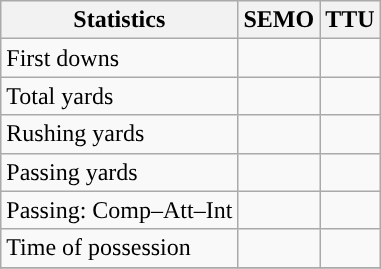<table class="wikitable" style="float: left;">
<tr>
<th>Statistics</th>
<th>SEMO</th>
<th>TTU</th>
</tr>
<tr>
<td>First downs</td>
<td></td>
<td></td>
</tr>
<tr>
<td>Total yards</td>
<td></td>
<td></td>
</tr>
<tr>
<td>Rushing yards</td>
<td></td>
<td></td>
</tr>
<tr>
<td>Passing yards</td>
<td></td>
<td></td>
</tr>
<tr>
<td>Passing: Comp–Att–Int</td>
<td></td>
<td></td>
</tr>
<tr>
<td>Time of possession</td>
<td></td>
<td></td>
</tr>
<tr>
</tr>
</table>
